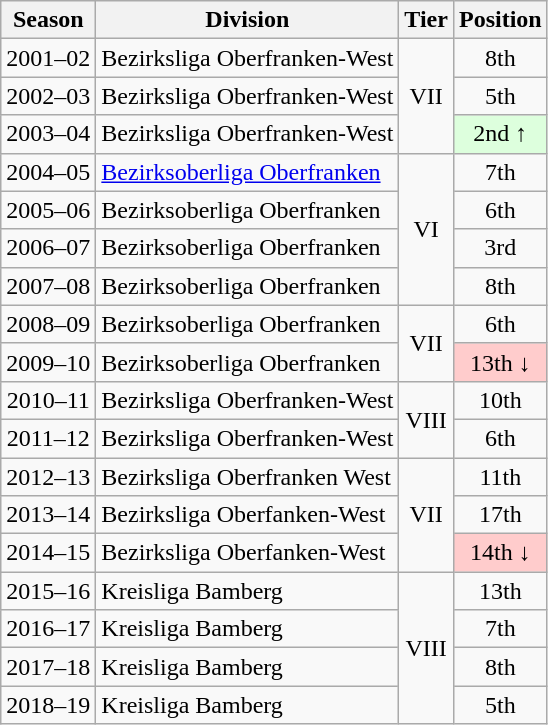<table class="wikitable">
<tr>
<th>Season</th>
<th>Division</th>
<th>Tier</th>
<th>Position</th>
</tr>
<tr align="center">
<td>2001–02</td>
<td align="left">Bezirksliga Oberfranken-West</td>
<td rowspan=3>VII</td>
<td>8th</td>
</tr>
<tr align="center">
<td>2002–03</td>
<td align="left">Bezirksliga Oberfranken-West</td>
<td>5th</td>
</tr>
<tr align="center">
<td>2003–04</td>
<td align="left">Bezirksliga Oberfranken-West</td>
<td bgcolor="#ddffdd">2nd ↑</td>
</tr>
<tr align="center">
<td>2004–05</td>
<td align="left"><a href='#'>Bezirksoberliga Oberfranken</a></td>
<td rowspan=4>VI</td>
<td>7th</td>
</tr>
<tr align="center">
<td>2005–06</td>
<td align="left">Bezirksoberliga Oberfranken</td>
<td>6th</td>
</tr>
<tr align="center">
<td>2006–07</td>
<td align="left">Bezirksoberliga Oberfranken</td>
<td>3rd</td>
</tr>
<tr align="center">
<td>2007–08</td>
<td align="left">Bezirksoberliga Oberfranken</td>
<td>8th</td>
</tr>
<tr align="center">
<td>2008–09</td>
<td align="left">Bezirksoberliga Oberfranken</td>
<td rowspan=2>VII</td>
<td>6th</td>
</tr>
<tr align="center">
<td>2009–10</td>
<td align="left">Bezirksoberliga Oberfranken</td>
<td bgcolor="#ffcccc">13th ↓</td>
</tr>
<tr align="center">
<td>2010–11</td>
<td align="left">Bezirksliga Oberfranken-West</td>
<td rowspan=2>VIII</td>
<td>10th</td>
</tr>
<tr align="center">
<td>2011–12</td>
<td align="left">Bezirksliga Oberfranken-West</td>
<td>6th</td>
</tr>
<tr align="center">
<td>2012–13</td>
<td align="left">Bezirksliga Oberfranken West</td>
<td rowspan=3>VII</td>
<td>11th</td>
</tr>
<tr align="center">
<td>2013–14</td>
<td align="left">Bezirksliga Oberfanken-West</td>
<td>17th</td>
</tr>
<tr align="center">
<td>2014–15</td>
<td align="left">Bezirksliga Oberfanken-West</td>
<td bgcolor="#ffcccc">14th ↓</td>
</tr>
<tr align="center">
<td>2015–16</td>
<td align="left">Kreisliga Bamberg</td>
<td rowspan=4>VIII</td>
<td>13th</td>
</tr>
<tr align="center">
<td>2016–17</td>
<td align="left">Kreisliga Bamberg</td>
<td>7th</td>
</tr>
<tr align="center">
<td>2017–18</td>
<td align="left">Kreisliga Bamberg</td>
<td>8th</td>
</tr>
<tr align="center">
<td>2018–19</td>
<td align="left">Kreisliga Bamberg</td>
<td>5th</td>
</tr>
</table>
